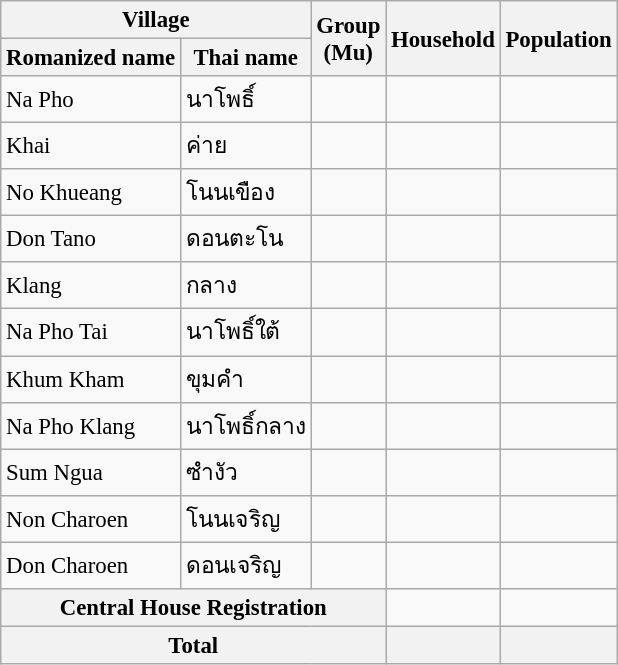<table class="wikitable" style="font-size: 95%";>
<tr>
<th colspan=2>Village</th>
<th rowspan=2>Group<br>(Mu)</th>
<th rowspan=2>Household</th>
<th rowspan=2>Population</th>
</tr>
<tr>
<th>Romanized name</th>
<th>Thai name</th>
</tr>
<tr>
<td>Na Pho</td>
<td>นาโพธิ์</td>
<td></td>
<td></td>
<td></td>
</tr>
<tr>
<td>Khai</td>
<td>ค่าย</td>
<td></td>
<td></td>
<td></td>
</tr>
<tr>
<td>No Khueang</td>
<td>โนนเขือง</td>
<td></td>
<td></td>
<td></td>
</tr>
<tr>
<td>Don Tano</td>
<td>ดอนตะโน</td>
<td></td>
<td></td>
<td></td>
</tr>
<tr>
<td>Klang</td>
<td>กลาง</td>
<td></td>
<td></td>
<td></td>
</tr>
<tr>
<td>Na Pho Tai</td>
<td>นาโพธิ์ใต้</td>
<td></td>
<td></td>
<td></td>
</tr>
<tr>
<td>Khum Kham</td>
<td>ขุมคำ</td>
<td></td>
<td></td>
<td></td>
</tr>
<tr>
<td>Na Pho Klang</td>
<td>นาโพธิ์กลาง</td>
<td></td>
<td></td>
<td></td>
</tr>
<tr>
<td>Sum Ngua</td>
<td>ซำงัว</td>
<td></td>
<td></td>
<td></td>
</tr>
<tr>
<td>Non Charoen</td>
<td>โนนเจริญ</td>
<td></td>
<td></td>
<td></td>
</tr>
<tr>
<td>Don Charoen</td>
<td>ดอนเจริญ</td>
<td></td>
<td></td>
<td></td>
</tr>
<tr>
<th colspan=3 align=center>Central House Registration</th>
<td></td>
<td></td>
</tr>
<tr>
<th colspan=3>Total</th>
<th></th>
<th></th>
</tr>
</table>
